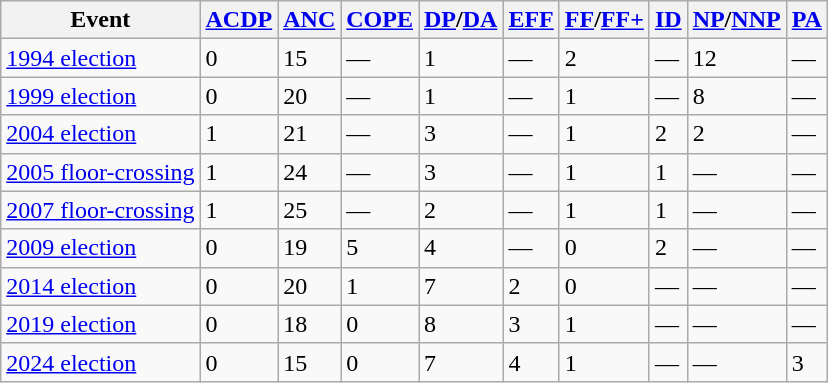<table class="wikitable">
<tr>
<th>Event</th>
<th><a href='#'>ACDP</a></th>
<th><a href='#'>ANC</a></th>
<th><a href='#'>COPE</a></th>
<th><a href='#'>DP</a>/<a href='#'>DA</a></th>
<th><a href='#'>EFF</a></th>
<th><a href='#'>FF</a>/<a href='#'>FF+</a></th>
<th><a href='#'>ID</a></th>
<th><a href='#'>NP</a>/<a href='#'>NNP</a></th>
<th><a href='#'>PA</a></th>
</tr>
<tr>
<td><a href='#'>1994 election</a></td>
<td>0</td>
<td>15</td>
<td>—</td>
<td>1</td>
<td>—</td>
<td>2</td>
<td>—</td>
<td>12</td>
<td>—</td>
</tr>
<tr>
<td><a href='#'>1999 election</a></td>
<td>0</td>
<td>20</td>
<td>—</td>
<td>1</td>
<td>—</td>
<td>1</td>
<td>—</td>
<td>8</td>
<td>—</td>
</tr>
<tr>
<td><a href='#'>2004 election</a></td>
<td>1</td>
<td>21</td>
<td>—</td>
<td>3</td>
<td>—</td>
<td>1</td>
<td>2</td>
<td>2</td>
<td>—</td>
</tr>
<tr>
<td><a href='#'>2005 floor-crossing</a></td>
<td>1</td>
<td>24</td>
<td>—</td>
<td>3</td>
<td>—</td>
<td>1</td>
<td>1</td>
<td>—</td>
<td>—</td>
</tr>
<tr>
<td><a href='#'>2007 floor-crossing</a></td>
<td>1</td>
<td>25</td>
<td>—</td>
<td>2</td>
<td>—</td>
<td>1</td>
<td>1</td>
<td>—</td>
<td>—</td>
</tr>
<tr>
<td><a href='#'>2009 election</a></td>
<td>0</td>
<td>19</td>
<td>5</td>
<td>4</td>
<td>—</td>
<td>0</td>
<td>2</td>
<td>—</td>
<td>—</td>
</tr>
<tr>
<td><a href='#'>2014 election</a></td>
<td>0</td>
<td>20</td>
<td>1</td>
<td>7</td>
<td>2</td>
<td>0</td>
<td>—</td>
<td>—</td>
<td>—</td>
</tr>
<tr>
<td><a href='#'>2019 election</a></td>
<td>0</td>
<td>18</td>
<td>0</td>
<td>8</td>
<td>3</td>
<td>1</td>
<td>—</td>
<td>—</td>
<td>—</td>
</tr>
<tr>
<td><a href='#'>2024 election</a></td>
<td>0</td>
<td>15</td>
<td>0</td>
<td>7</td>
<td>4</td>
<td>1</td>
<td>—</td>
<td>—</td>
<td>3</td>
</tr>
</table>
